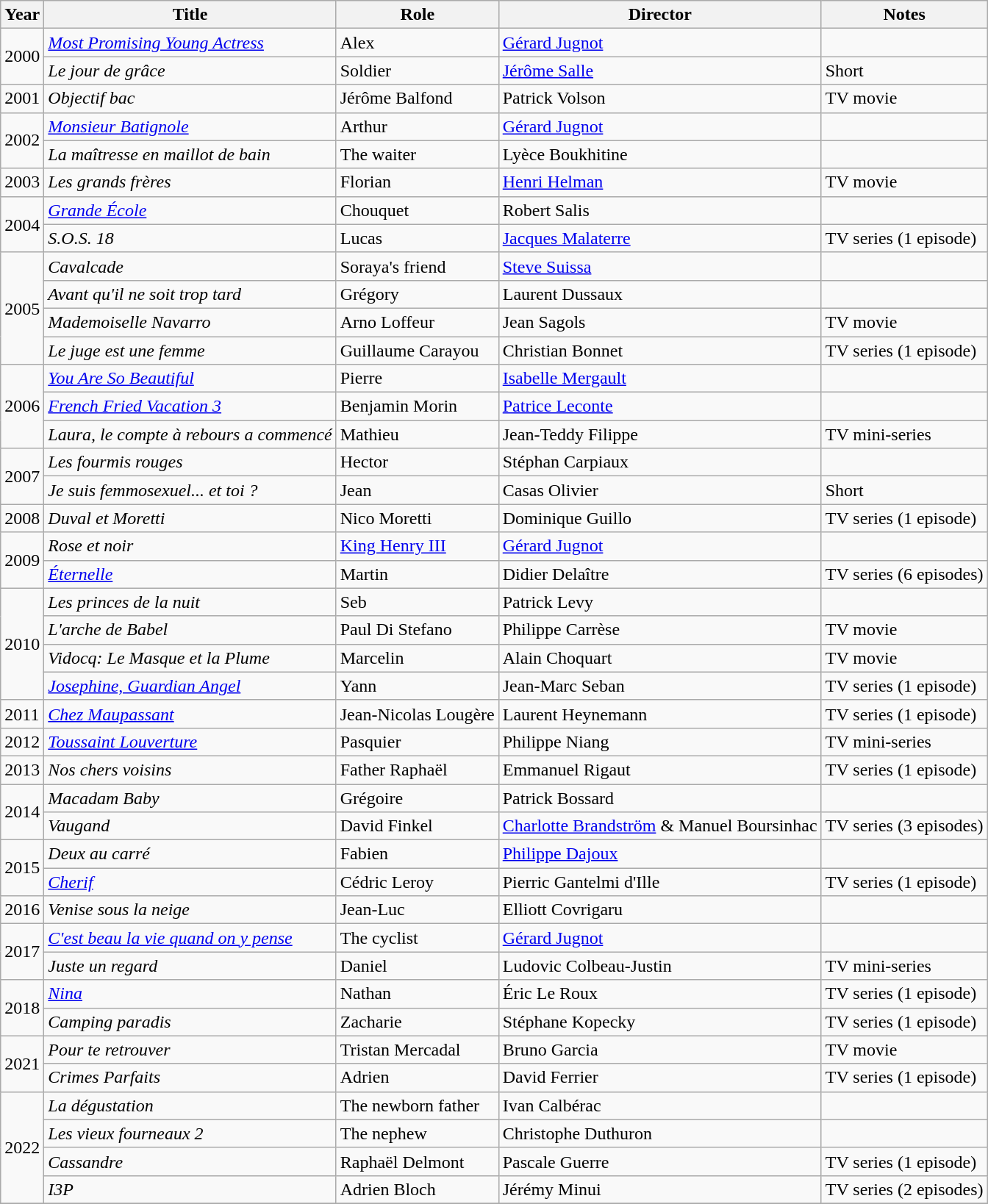<table class="wikitable sortable">
<tr>
<th>Year</th>
<th>Title</th>
<th>Role</th>
<th>Director</th>
<th class="unsortable">Notes</th>
</tr>
<tr>
<td rowspan=2>2000</td>
<td><em><a href='#'>Most Promising Young Actress</a></em></td>
<td>Alex</td>
<td><a href='#'>Gérard Jugnot</a></td>
<td></td>
</tr>
<tr>
<td><em>Le jour de grâce</em></td>
<td>Soldier</td>
<td><a href='#'>Jérôme Salle</a></td>
<td>Short</td>
</tr>
<tr>
<td>2001</td>
<td><em>Objectif bac</em></td>
<td>Jérôme Balfond</td>
<td>Patrick Volson</td>
<td>TV movie</td>
</tr>
<tr>
<td rowspan=2>2002</td>
<td><em><a href='#'>Monsieur Batignole</a></em></td>
<td>Arthur</td>
<td><a href='#'>Gérard Jugnot</a></td>
<td></td>
</tr>
<tr>
<td><em>La maîtresse en maillot de bain</em></td>
<td>The waiter</td>
<td>Lyèce Boukhitine</td>
<td></td>
</tr>
<tr>
<td>2003</td>
<td><em>Les grands frères</em></td>
<td>Florian</td>
<td><a href='#'>Henri Helman</a></td>
<td>TV movie</td>
</tr>
<tr>
<td rowspan=2>2004</td>
<td><em><a href='#'>Grande École</a></em></td>
<td>Chouquet</td>
<td>Robert Salis</td>
<td></td>
</tr>
<tr>
<td><em>S.O.S. 18</em></td>
<td>Lucas</td>
<td><a href='#'>Jacques Malaterre</a></td>
<td>TV series (1 episode)</td>
</tr>
<tr>
<td rowspan=4>2005</td>
<td><em>Cavalcade</em></td>
<td>Soraya's friend</td>
<td><a href='#'>Steve Suissa</a></td>
<td></td>
</tr>
<tr>
<td><em>Avant qu'il ne soit trop tard</em></td>
<td>Grégory</td>
<td>Laurent Dussaux</td>
<td></td>
</tr>
<tr>
<td><em>Mademoiselle Navarro</em></td>
<td>Arno Loffeur</td>
<td>Jean Sagols</td>
<td>TV movie</td>
</tr>
<tr>
<td><em>Le juge est une femme</em></td>
<td>Guillaume Carayou</td>
<td>Christian Bonnet</td>
<td>TV series (1 episode)</td>
</tr>
<tr>
<td rowspan=3>2006</td>
<td><em><a href='#'>You Are So Beautiful</a></em></td>
<td>Pierre</td>
<td><a href='#'>Isabelle Mergault</a></td>
<td></td>
</tr>
<tr>
<td><em><a href='#'>French Fried Vacation 3</a></em></td>
<td>Benjamin Morin</td>
<td><a href='#'>Patrice Leconte</a></td>
<td></td>
</tr>
<tr>
<td><em>Laura, le compte à rebours a commencé</em></td>
<td>Mathieu</td>
<td>Jean-Teddy Filippe</td>
<td>TV mini-series</td>
</tr>
<tr>
<td rowspan=2>2007</td>
<td><em>Les fourmis rouges</em></td>
<td>Hector</td>
<td>Stéphan Carpiaux</td>
<td></td>
</tr>
<tr>
<td><em>Je suis femmosexuel... et toi ?</em></td>
<td>Jean</td>
<td>Casas Olivier</td>
<td>Short</td>
</tr>
<tr>
<td>2008</td>
<td><em>Duval et Moretti</em></td>
<td>Nico Moretti</td>
<td>Dominique Guillo</td>
<td>TV series (1 episode)</td>
</tr>
<tr>
<td rowspan=2>2009</td>
<td><em>Rose et noir</em></td>
<td><a href='#'>King Henry III</a></td>
<td><a href='#'>Gérard Jugnot</a></td>
<td></td>
</tr>
<tr>
<td><em><a href='#'>Éternelle</a></em></td>
<td>Martin</td>
<td>Didier Delaître</td>
<td>TV series (6 episodes)</td>
</tr>
<tr>
<td rowspan=4>2010</td>
<td><em>Les princes de la nuit</em></td>
<td>Seb</td>
<td>Patrick Levy</td>
<td></td>
</tr>
<tr>
<td><em>L'arche de Babel</em></td>
<td>Paul Di Stefano</td>
<td>Philippe Carrèse</td>
<td>TV movie</td>
</tr>
<tr>
<td><em>Vidocq: Le Masque et la Plume</em></td>
<td>Marcelin</td>
<td>Alain Choquart</td>
<td>TV movie</td>
</tr>
<tr>
<td><em><a href='#'>Josephine, Guardian Angel</a></em></td>
<td>Yann</td>
<td>Jean-Marc Seban</td>
<td>TV series (1 episode)</td>
</tr>
<tr>
<td>2011</td>
<td><em><a href='#'>Chez Maupassant</a></em></td>
<td>Jean-Nicolas Lougère</td>
<td>Laurent Heynemann</td>
<td>TV series (1 episode)</td>
</tr>
<tr>
<td>2012</td>
<td><em><a href='#'>Toussaint Louverture</a></em></td>
<td>Pasquier</td>
<td>Philippe Niang</td>
<td>TV mini-series</td>
</tr>
<tr>
<td>2013</td>
<td><em>Nos chers voisins</em></td>
<td>Father Raphaël</td>
<td>Emmanuel Rigaut</td>
<td>TV series (1 episode)</td>
</tr>
<tr>
<td rowspan=2>2014</td>
<td><em>Macadam Baby</em></td>
<td>Grégoire</td>
<td>Patrick Bossard</td>
<td></td>
</tr>
<tr>
<td><em>Vaugand</em></td>
<td>David Finkel</td>
<td><a href='#'>Charlotte Brandström</a> & Manuel Boursinhac</td>
<td>TV series (3 episodes)</td>
</tr>
<tr>
<td rowspan=2>2015</td>
<td><em>Deux au carré</em></td>
<td>Fabien</td>
<td><a href='#'>Philippe Dajoux</a></td>
<td></td>
</tr>
<tr>
<td><em><a href='#'>Cherif</a></em></td>
<td>Cédric Leroy</td>
<td>Pierric Gantelmi d'Ille</td>
<td>TV series (1 episode)</td>
</tr>
<tr>
<td>2016</td>
<td><em>Venise sous la neige</em></td>
<td>Jean-Luc</td>
<td>Elliott Covrigaru</td>
<td></td>
</tr>
<tr>
<td rowspan=2>2017</td>
<td><em><a href='#'>C'est beau la vie quand on y pense</a></em></td>
<td>The cyclist</td>
<td><a href='#'>Gérard Jugnot</a></td>
<td></td>
</tr>
<tr>
<td><em>Juste un regard</em></td>
<td>Daniel</td>
<td>Ludovic Colbeau-Justin</td>
<td>TV mini-series</td>
</tr>
<tr>
<td rowspan=2>2018</td>
<td><em><a href='#'>Nina</a></em></td>
<td>Nathan</td>
<td>Éric Le Roux</td>
<td>TV series (1 episode)</td>
</tr>
<tr>
<td><em>Camping paradis</em></td>
<td>Zacharie</td>
<td>Stéphane Kopecky</td>
<td>TV series (1 episode)</td>
</tr>
<tr>
<td rowspan=2>2021</td>
<td><em>Pour te retrouver</em></td>
<td>Tristan Mercadal</td>
<td>Bruno Garcia</td>
<td>TV movie</td>
</tr>
<tr>
<td><em>Crimes Parfaits</em></td>
<td>Adrien</td>
<td>David Ferrier</td>
<td>TV series (1 episode)</td>
</tr>
<tr>
<td rowspan=4>2022</td>
<td><em>La dégustation</em></td>
<td>The newborn father</td>
<td>Ivan Calbérac</td>
<td></td>
</tr>
<tr>
<td><em>Les vieux fourneaux 2</em></td>
<td>The nephew</td>
<td>Christophe Duthuron</td>
<td></td>
</tr>
<tr>
<td><em>Cassandre</em></td>
<td>Raphaël Delmont</td>
<td>Pascale Guerre</td>
<td>TV series (1 episode)</td>
</tr>
<tr>
<td><em>I3P</em></td>
<td>Adrien Bloch</td>
<td>Jérémy Minui</td>
<td>TV series (2 episodes)</td>
</tr>
<tr>
</tr>
</table>
